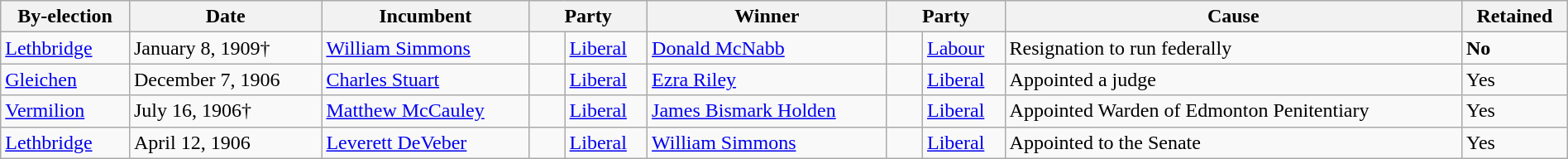<table class=wikitable style="width:100%">
<tr>
<th>By-election</th>
<th>Date</th>
<th>Incumbent</th>
<th colspan=2>Party</th>
<th>Winner</th>
<th colspan=2>Party</th>
<th>Cause</th>
<th>Retained</th>
</tr>
<tr>
<td><a href='#'>Lethbridge</a></td>
<td>January 8, 1909†</td>
<td><a href='#'>William Simmons</a></td>
<td>    </td>
<td><a href='#'>Liberal</a></td>
<td><a href='#'>Donald McNabb</a></td>
<td>    </td>
<td><a href='#'>Labour</a></td>
<td>Resignation to run federally</td>
<td><strong>No</strong></td>
</tr>
<tr>
<td><a href='#'>Gleichen</a></td>
<td>December 7, 1906</td>
<td><a href='#'>Charles Stuart</a></td>
<td>    </td>
<td><a href='#'>Liberal</a></td>
<td><a href='#'>Ezra Riley</a></td>
<td>    </td>
<td><a href='#'>Liberal</a></td>
<td>Appointed a judge</td>
<td>Yes</td>
</tr>
<tr>
<td><a href='#'>Vermilion</a></td>
<td>July 16, 1906†</td>
<td><a href='#'>Matthew McCauley</a></td>
<td>    </td>
<td><a href='#'>Liberal</a></td>
<td><a href='#'>James Bismark Holden</a></td>
<td>    </td>
<td><a href='#'>Liberal</a></td>
<td>Appointed Warden of Edmonton Penitentiary</td>
<td>Yes</td>
</tr>
<tr>
<td><a href='#'>Lethbridge</a></td>
<td>April 12, 1906</td>
<td><a href='#'>Leverett DeVeber</a></td>
<td>    </td>
<td><a href='#'>Liberal</a></td>
<td><a href='#'>William Simmons</a></td>
<td>    </td>
<td><a href='#'>Liberal</a></td>
<td>Appointed to the Senate</td>
<td>Yes</td>
</tr>
</table>
